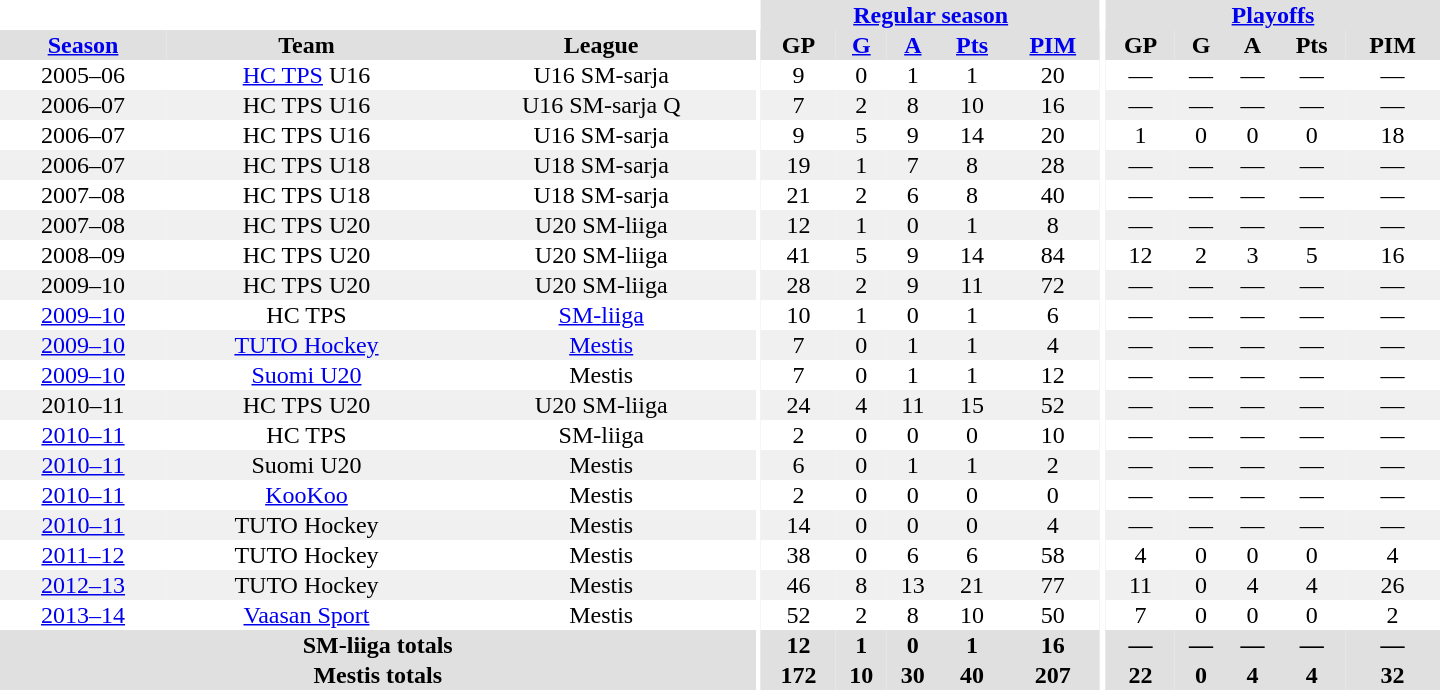<table border="0" cellpadding="1" cellspacing="0" style="text-align:center; width:60em">
<tr bgcolor="#e0e0e0">
<th colspan="3" bgcolor="#ffffff"></th>
<th rowspan="99" bgcolor="#ffffff"></th>
<th colspan="5"><a href='#'>Regular season</a></th>
<th rowspan="99" bgcolor="#ffffff"></th>
<th colspan="5"><a href='#'>Playoffs</a></th>
</tr>
<tr bgcolor="#e0e0e0">
<th><a href='#'>Season</a></th>
<th>Team</th>
<th>League</th>
<th>GP</th>
<th><a href='#'>G</a></th>
<th><a href='#'>A</a></th>
<th><a href='#'>Pts</a></th>
<th><a href='#'>PIM</a></th>
<th>GP</th>
<th>G</th>
<th>A</th>
<th>Pts</th>
<th>PIM</th>
</tr>
<tr>
<td>2005–06</td>
<td><a href='#'>HC TPS</a> U16</td>
<td>U16 SM-sarja</td>
<td>9</td>
<td>0</td>
<td>1</td>
<td>1</td>
<td>20</td>
<td>—</td>
<td>—</td>
<td>—</td>
<td>—</td>
<td>—</td>
</tr>
<tr bgcolor="#f0f0f0">
<td>2006–07</td>
<td>HC TPS U16</td>
<td>U16 SM-sarja Q</td>
<td>7</td>
<td>2</td>
<td>8</td>
<td>10</td>
<td>16</td>
<td>—</td>
<td>—</td>
<td>—</td>
<td>—</td>
<td>—</td>
</tr>
<tr>
<td>2006–07</td>
<td>HC TPS U16</td>
<td>U16 SM-sarja</td>
<td>9</td>
<td>5</td>
<td>9</td>
<td>14</td>
<td>20</td>
<td>1</td>
<td>0</td>
<td>0</td>
<td>0</td>
<td>18</td>
</tr>
<tr bgcolor="#f0f0f0">
<td>2006–07</td>
<td>HC TPS U18</td>
<td>U18 SM-sarja</td>
<td>19</td>
<td>1</td>
<td>7</td>
<td>8</td>
<td>28</td>
<td>—</td>
<td>—</td>
<td>—</td>
<td>—</td>
<td>—</td>
</tr>
<tr>
<td>2007–08</td>
<td>HC TPS U18</td>
<td>U18 SM-sarja</td>
<td>21</td>
<td>2</td>
<td>6</td>
<td>8</td>
<td>40</td>
<td>—</td>
<td>—</td>
<td>—</td>
<td>—</td>
<td>—</td>
</tr>
<tr bgcolor="#f0f0f0">
<td>2007–08</td>
<td>HC TPS U20</td>
<td>U20 SM-liiga</td>
<td>12</td>
<td>1</td>
<td>0</td>
<td>1</td>
<td>8</td>
<td>—</td>
<td>—</td>
<td>—</td>
<td>—</td>
<td>—</td>
</tr>
<tr>
<td>2008–09</td>
<td>HC TPS U20</td>
<td>U20 SM-liiga</td>
<td>41</td>
<td>5</td>
<td>9</td>
<td>14</td>
<td>84</td>
<td>12</td>
<td>2</td>
<td>3</td>
<td>5</td>
<td>16</td>
</tr>
<tr bgcolor="#f0f0f0">
<td>2009–10</td>
<td>HC TPS U20</td>
<td>U20 SM-liiga</td>
<td>28</td>
<td>2</td>
<td>9</td>
<td>11</td>
<td>72</td>
<td>—</td>
<td>—</td>
<td>—</td>
<td>—</td>
<td>—</td>
</tr>
<tr>
<td><a href='#'>2009–10</a></td>
<td>HC TPS</td>
<td><a href='#'>SM-liiga</a></td>
<td>10</td>
<td>1</td>
<td>0</td>
<td>1</td>
<td>6</td>
<td>—</td>
<td>—</td>
<td>—</td>
<td>—</td>
<td>—</td>
</tr>
<tr bgcolor="#f0f0f0">
<td><a href='#'>2009–10</a></td>
<td><a href='#'>TUTO Hockey</a></td>
<td><a href='#'>Mestis</a></td>
<td>7</td>
<td>0</td>
<td>1</td>
<td>1</td>
<td>4</td>
<td>—</td>
<td>—</td>
<td>—</td>
<td>—</td>
<td>—</td>
</tr>
<tr>
<td><a href='#'>2009–10</a></td>
<td><a href='#'>Suomi U20</a></td>
<td>Mestis</td>
<td>7</td>
<td>0</td>
<td>1</td>
<td>1</td>
<td>12</td>
<td>—</td>
<td>—</td>
<td>—</td>
<td>—</td>
<td>—</td>
</tr>
<tr bgcolor="#f0f0f0">
<td>2010–11</td>
<td>HC TPS U20</td>
<td>U20 SM-liiga</td>
<td>24</td>
<td>4</td>
<td>11</td>
<td>15</td>
<td>52</td>
<td>—</td>
<td>—</td>
<td>—</td>
<td>—</td>
<td>—</td>
</tr>
<tr>
<td><a href='#'>2010–11</a></td>
<td>HC TPS</td>
<td>SM-liiga</td>
<td>2</td>
<td>0</td>
<td>0</td>
<td>0</td>
<td>10</td>
<td>—</td>
<td>—</td>
<td>—</td>
<td>—</td>
<td>—</td>
</tr>
<tr bgcolor="#f0f0f0">
<td><a href='#'>2010–11</a></td>
<td>Suomi U20</td>
<td>Mestis</td>
<td>6</td>
<td>0</td>
<td>1</td>
<td>1</td>
<td>2</td>
<td>—</td>
<td>—</td>
<td>—</td>
<td>—</td>
<td>—</td>
</tr>
<tr>
<td><a href='#'>2010–11</a></td>
<td><a href='#'>KooKoo</a></td>
<td>Mestis</td>
<td>2</td>
<td>0</td>
<td>0</td>
<td>0</td>
<td>0</td>
<td>—</td>
<td>—</td>
<td>—</td>
<td>—</td>
<td>—</td>
</tr>
<tr bgcolor="#f0f0f0">
<td><a href='#'>2010–11</a></td>
<td>TUTO Hockey</td>
<td>Mestis</td>
<td>14</td>
<td>0</td>
<td>0</td>
<td>0</td>
<td>4</td>
<td>—</td>
<td>—</td>
<td>—</td>
<td>—</td>
<td>—</td>
</tr>
<tr>
<td><a href='#'>2011–12</a></td>
<td>TUTO Hockey</td>
<td>Mestis</td>
<td>38</td>
<td>0</td>
<td>6</td>
<td>6</td>
<td>58</td>
<td>4</td>
<td>0</td>
<td>0</td>
<td>0</td>
<td>4</td>
</tr>
<tr bgcolor="#f0f0f0">
<td><a href='#'>2012–13</a></td>
<td>TUTO Hockey</td>
<td>Mestis</td>
<td>46</td>
<td>8</td>
<td>13</td>
<td>21</td>
<td>77</td>
<td>11</td>
<td>0</td>
<td>4</td>
<td>4</td>
<td>26</td>
</tr>
<tr>
<td><a href='#'>2013–14</a></td>
<td><a href='#'>Vaasan Sport</a></td>
<td>Mestis</td>
<td>52</td>
<td>2</td>
<td>8</td>
<td>10</td>
<td>50</td>
<td>7</td>
<td>0</td>
<td>0</td>
<td>0</td>
<td>2</td>
</tr>
<tr>
</tr>
<tr ALIGN="center" bgcolor="#e0e0e0">
<th colspan="3">SM-liiga totals</th>
<th ALIGN="center">12</th>
<th ALIGN="center">1</th>
<th ALIGN="center">0</th>
<th ALIGN="center">1</th>
<th ALIGN="center">16</th>
<th ALIGN="center">—</th>
<th ALIGN="center">—</th>
<th ALIGN="center">—</th>
<th ALIGN="center">—</th>
<th ALIGN="center">—</th>
</tr>
<tr>
</tr>
<tr ALIGN="center" bgcolor="#e0e0e0">
<th colspan="3">Mestis totals</th>
<th ALIGN="center">172</th>
<th ALIGN="center">10</th>
<th ALIGN="center">30</th>
<th ALIGN="center">40</th>
<th ALIGN="center">207</th>
<th ALIGN="center">22</th>
<th ALIGN="center">0</th>
<th ALIGN="center">4</th>
<th ALIGN="center">4</th>
<th ALIGN="center">32</th>
</tr>
</table>
